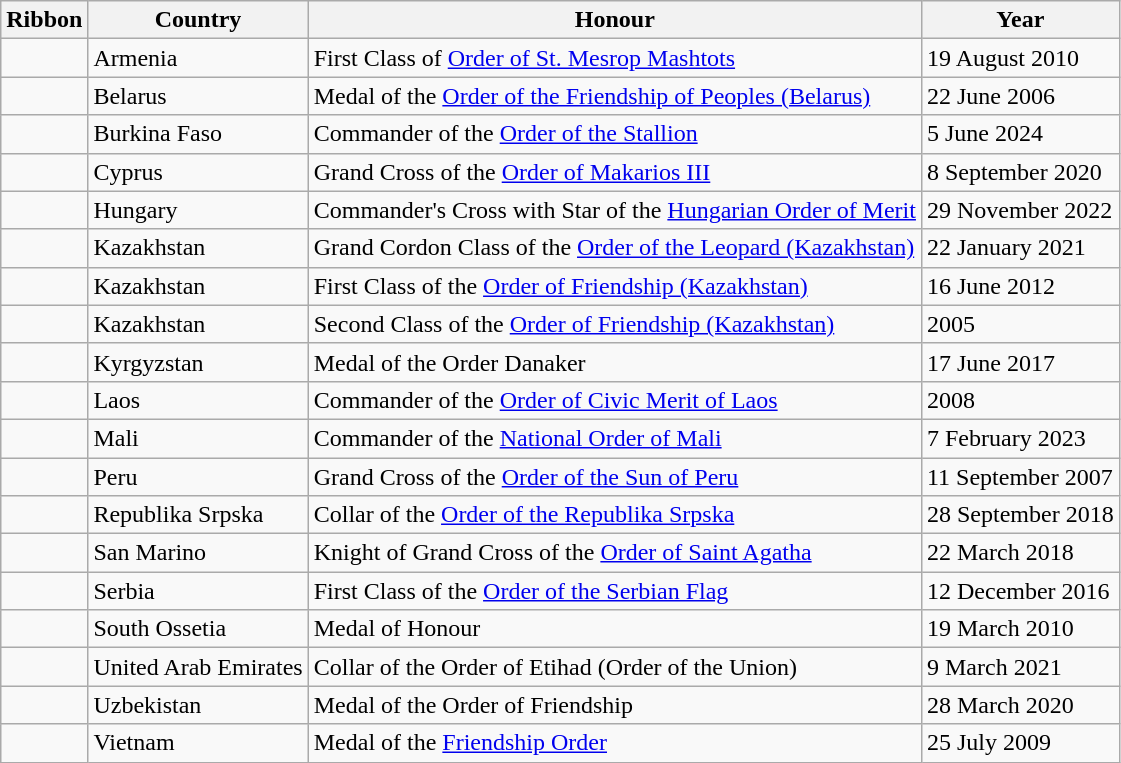<table class="wikitable">
<tr>
<th>Ribbon</th>
<th>Country</th>
<th>Honour</th>
<th>Year</th>
</tr>
<tr>
<td></td>
<td>Armenia</td>
<td>First Class of <a href='#'>Order of St. Mesrop Mashtots</a></td>
<td>19 August 2010</td>
</tr>
<tr>
<td></td>
<td>Belarus</td>
<td>Medal of the <a href='#'>Order of the Friendship of Peoples (Belarus)</a></td>
<td>22 June 2006</td>
</tr>
<tr>
<td></td>
<td>Burkina Faso</td>
<td>Commander of the <a href='#'>Order of the Stallion</a></td>
<td>5 June 2024</td>
</tr>
<tr>
<td></td>
<td>Cyprus</td>
<td>Grand Cross of the <a href='#'>Order of Makarios III</a></td>
<td>8 September 2020</td>
</tr>
<tr>
<td></td>
<td>Hungary</td>
<td>Commander's Cross with Star of the <a href='#'>Hungarian Order of Merit</a></td>
<td>29 November 2022</td>
</tr>
<tr>
<td></td>
<td>Kazakhstan</td>
<td>Grand Cordon Class of the <a href='#'>Order of the Leopard (Kazakhstan)</a></td>
<td>22 January 2021</td>
</tr>
<tr>
<td></td>
<td>Kazakhstan</td>
<td>First Class of the <a href='#'>Order of Friendship (Kazakhstan)</a></td>
<td>16 June 2012</td>
</tr>
<tr>
<td></td>
<td>Kazakhstan</td>
<td>Second Class of the <a href='#'>Order of Friendship (Kazakhstan)</a></td>
<td>2005</td>
</tr>
<tr>
<td></td>
<td>Kyrgyzstan</td>
<td>Medal of the Order Danaker</td>
<td>17 June 2017</td>
</tr>
<tr>
<td></td>
<td>Laos</td>
<td>Commander of the <a href='#'>Order of Civic Merit of Laos</a></td>
<td>2008</td>
</tr>
<tr>
<td></td>
<td>Mali</td>
<td>Commander of the <a href='#'>National Order of Mali</a></td>
<td>7 February 2023</td>
</tr>
<tr>
<td></td>
<td>Peru</td>
<td>Grand Cross of the <a href='#'>Order of the Sun of Peru</a></td>
<td>11 September 2007</td>
</tr>
<tr>
<td></td>
<td>Republika Srpska</td>
<td>Collar of the <a href='#'>Order of the Republika Srpska</a></td>
<td>28 September 2018</td>
</tr>
<tr>
<td></td>
<td>San Marino</td>
<td>Knight of Grand Cross of the <a href='#'>Order of Saint Agatha</a></td>
<td>22 March 2018</td>
</tr>
<tr>
<td></td>
<td>Serbia</td>
<td>First Class of the <a href='#'>Order of the Serbian Flag</a></td>
<td>12 December 2016</td>
</tr>
<tr>
<td></td>
<td>South Ossetia</td>
<td>Medal of Honour</td>
<td>19 March 2010</td>
</tr>
<tr>
<td></td>
<td>United Arab Emirates</td>
<td>Collar of the Order of Etihad (Order of the Union)</td>
<td>9 March 2021</td>
</tr>
<tr>
<td></td>
<td>Uzbekistan</td>
<td>Medal of the Order of Friendship</td>
<td>28 March 2020</td>
</tr>
<tr>
<td></td>
<td>Vietnam</td>
<td>Medal of the <a href='#'>Friendship Order</a></td>
<td>25 July 2009</td>
</tr>
</table>
